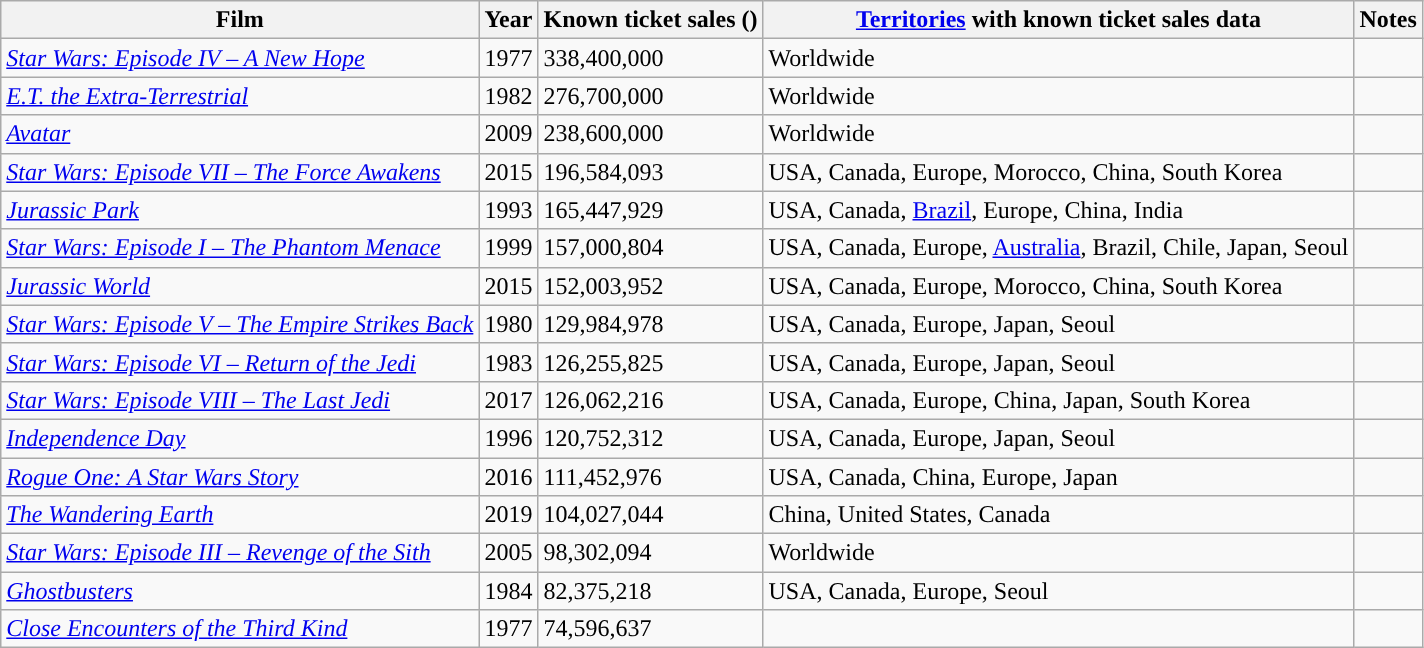<table class="wikitable sortable">
<tr>
<th>Film</th>
<th>Year</th>
<th>Known ticket sales ()</th>
<th><a href='#'>Territories</a> with known ticket sales data</th>
<th class="unsortable">Notes</th>
</tr>
<tr>
<td><em><a href='#'>Star Wars: Episode IV – A New Hope</a></em></td>
<td>1977</td>
<td>338,400,000</td>
<td>Worldwide</td>
<td></td>
</tr>
<tr>
<td><em><a href='#'>E.T. the Extra-Terrestrial</a></em></td>
<td>1982</td>
<td>276,700,000</td>
<td>Worldwide</td>
<td></td>
</tr>
<tr>
<td style="text-align:left;"><em><a href='#'>Avatar</a></em></td>
<td>2009</td>
<td>238,600,000</td>
<td>Worldwide</td>
<td></td>
</tr>
<tr>
<td><em><a href='#'>Star Wars: Episode VII – The Force Awakens</a></em></td>
<td>2015</td>
<td>196,584,093</td>
<td>USA, Canada, Europe, Morocco, China, South Korea</td>
<td></td>
</tr>
<tr>
<td><em><a href='#'>Jurassic Park</a></em></td>
<td>1993</td>
<td>165,447,929</td>
<td>USA, Canada, <a href='#'>Brazil</a>, Europe, China, India</td>
<td></td>
</tr>
<tr>
<td><em><a href='#'>Star Wars: Episode I – The Phantom Menace</a></em></td>
<td>1999</td>
<td>157,000,804</td>
<td>USA, Canada, Europe, <a href='#'>Australia</a>, Brazil, Chile, Japan, Seoul</td>
<td></td>
</tr>
<tr>
<td><em><a href='#'>Jurassic World</a></em></td>
<td>2015</td>
<td>152,003,952</td>
<td>USA, Canada, Europe, Morocco, China, South Korea</td>
<td></td>
</tr>
<tr>
<td><em><a href='#'>Star Wars: Episode V – The Empire Strikes Back</a></em></td>
<td>1980</td>
<td>129,984,978</td>
<td>USA, Canada, Europe, Japan, Seoul</td>
<td></td>
</tr>
<tr>
<td><em><a href='#'>Star Wars: Episode VI – Return of the Jedi</a></em></td>
<td>1983</td>
<td>126,255,825</td>
<td>USA, Canada, Europe, Japan, Seoul</td>
<td></td>
</tr>
<tr>
<td><em><a href='#'>Star Wars: Episode VIII – The Last Jedi</a></em></td>
<td>2017</td>
<td>126,062,216</td>
<td>USA, Canada, Europe, China, Japan, South Korea</td>
<td></td>
</tr>
<tr>
<td><em><a href='#'>Independence Day</a></em></td>
<td>1996</td>
<td>120,752,312</td>
<td>USA, Canada, Europe, Japan, Seoul</td>
<td></td>
</tr>
<tr>
<td><em><a href='#'>Rogue One: A Star Wars Story</a></em></td>
<td>2016</td>
<td>111,452,976</td>
<td>USA, Canada, China, Europe, Japan</td>
<td></td>
</tr>
<tr>
<td><em><a href='#'>The Wandering Earth</a></em></td>
<td>2019</td>
<td>104,027,044</td>
<td>China, United States, Canada</td>
<td></td>
</tr>
<tr>
<td><em><a href='#'>Star Wars: Episode III – Revenge of the Sith</a></em></td>
<td>2005</td>
<td>98,302,094</td>
<td>Worldwide</td>
<td></td>
</tr>
<tr>
<td><em><a href='#'>Ghostbusters</a></em></td>
<td>1984</td>
<td>82,375,218</td>
<td>USA, Canada, Europe, Seoul</td>
<td></td>
</tr>
<tr>
<td><em><a href='#'>Close Encounters of the Third Kind</a></em></td>
<td>1977</td>
<td>74,596,637</td>
<td></td>
<td></td>
</tr>
</table>
